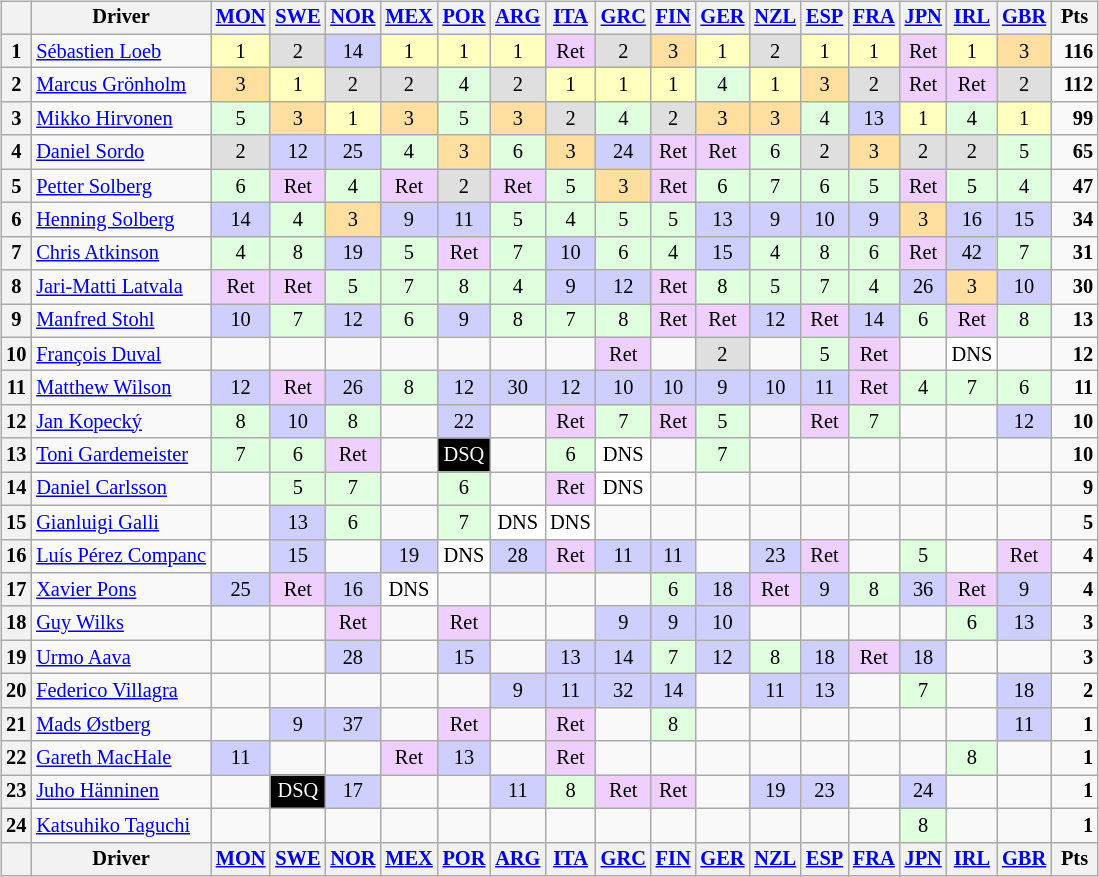<table>
<tr>
<td><br><table class="wikitable" style="font-size: 85%; text-align: center;">
<tr valign="top">
<th valign="middle"></th>
<th valign="middle">Driver</th>
<th><a href='#'>MON</a><br></th>
<th><a href='#'>SWE</a><br></th>
<th><a href='#'>NOR</a><br></th>
<th><a href='#'>MEX</a><br></th>
<th><a href='#'>POR</a><br></th>
<th><a href='#'>ARG</a><br></th>
<th><a href='#'>ITA</a><br></th>
<th><a href='#'>GRC</a><br></th>
<th><a href='#'>FIN</a><br></th>
<th><a href='#'>GER</a><br></th>
<th><a href='#'>NZL</a><br></th>
<th><a href='#'>ESP</a><br></th>
<th><a href='#'>FRA</a><br></th>
<th><a href='#'>JPN</a><br></th>
<th><a href='#'>IRL</a><br></th>
<th><a href='#'>GBR</a><br></th>
<th valign="middle"> Pts </th>
</tr>
<tr>
<th>1</th>
<td align=left> <a href='#'>Sébastien Loeb</a></td>
<td style="background:#ffffbf;">1</td>
<td style="background:#dfdfdf;">2</td>
<td style="background:#cfcfff;">14</td>
<td style="background:#ffffbf;">1</td>
<td style="background:#ffffbf;">1</td>
<td style="background:#ffffbf;">1</td>
<td style="background:#efcfff;">Ret</td>
<td style="background:#dfdfdf;">2</td>
<td style="background:#ffdf9f;">3</td>
<td style="background:#ffffbf;">1</td>
<td style="background:#dfdfdf;">2</td>
<td style="background:#ffffbf;">1</td>
<td style="background:#ffffbf;">1</td>
<td style="background:#efcfff;">Ret</td>
<td style="background:#ffffbf;">1</td>
<td style="background:#ffdf9f;">3</td>
<td align="right"><strong>116</strong></td>
</tr>
<tr>
<th>2</th>
<td align=left> <a href='#'>Marcus Grönholm</a></td>
<td style="background:#ffdf9f;">3</td>
<td style="background:#ffffbf;">1</td>
<td style="background:#dfdfdf;">2</td>
<td style="background:#dfdfdf;">2</td>
<td style="background:#dfffdf;">4</td>
<td style="background:#dfdfdf;">2</td>
<td style="background:#ffffbf;">1</td>
<td style="background:#ffffbf;">1</td>
<td style="background:#ffffbf;">1</td>
<td style="background:#dfffdf;">4</td>
<td style="background:#ffffbf;">1</td>
<td style="background:#ffdf9f;">3</td>
<td style="background:#dfdfdf;">2</td>
<td style="background:#efcfff;">Ret</td>
<td style="background:#efcfff;">Ret</td>
<td style="background:#dfdfdf;">2</td>
<td align="right"><strong>112</strong></td>
</tr>
<tr>
<th>3</th>
<td align=left> <a href='#'>Mikko Hirvonen</a></td>
<td style="background:#dfffdf;">5</td>
<td style="background:#ffdf9f;">3</td>
<td style="background:#ffffbf;">1</td>
<td style="background:#ffdf9f;">3</td>
<td style="background:#dfffdf;">5</td>
<td style="background:#ffdf9f;">3</td>
<td style="background:#dfdfdf;">2</td>
<td style="background:#dfffdf;">4</td>
<td style="background:#dfdfdf;">2</td>
<td style="background:#ffdf9f;">3</td>
<td style="background:#ffdf9f;">3</td>
<td style="background:#dfffdf;">4</td>
<td style="background:#cfcfff;">13</td>
<td style="background:#ffffbf;">1</td>
<td style="background:#dfffdf;">4</td>
<td style="background:#ffffbf;">1</td>
<td align="right"><strong>99</strong></td>
</tr>
<tr>
<th>4</th>
<td align=left> <a href='#'>Daniel Sordo</a></td>
<td style="background:#dfdfdf;">2</td>
<td style="background:#cfcfff;">12</td>
<td style="background:#cfcfff;">25</td>
<td style="background:#dfffdf;">4</td>
<td style="background:#ffdf9f;">3</td>
<td style="background:#dfffdf;">6</td>
<td style="background:#ffdf9f;">3</td>
<td style="background:#cfcfff;">24</td>
<td style="background:#efcfff;">Ret</td>
<td style="background:#efcfff;">Ret</td>
<td style="background:#dfffdf;">6</td>
<td style="background:#dfdfdf;">2</td>
<td style="background:#ffdf9f;">3</td>
<td style="background:#dfdfdf;">2</td>
<td style="background:#dfdfdf;">2</td>
<td style="background:#dfffdf;">5</td>
<td align="right"><strong>65</strong></td>
</tr>
<tr>
<th>5</th>
<td align=left> <a href='#'>Petter Solberg</a></td>
<td style="background:#dfffdf;">6</td>
<td style="background:#efcfff;">Ret</td>
<td style="background:#dfffdf;">4</td>
<td style="background:#efcfff;">Ret</td>
<td style="background:#dfdfdf;">2</td>
<td style="background:#efcfff;">Ret</td>
<td style="background:#dfffdf;">5</td>
<td style="background:#ffdf9f;">3</td>
<td style="background:#efcfff;">Ret</td>
<td style="background:#dfffdf;">6</td>
<td style="background:#dfffdf;">7</td>
<td style="background:#dfffdf;">6</td>
<td style="background:#dfffdf;">5</td>
<td style="background:#efcfff;">Ret</td>
<td style="background:#dfffdf;">5</td>
<td style="background:#dfffdf;">4</td>
<td align="right"><strong>47</strong></td>
</tr>
<tr>
<th>6</th>
<td align=left> <a href='#'>Henning Solberg</a></td>
<td style="background:#cfcfff;">14</td>
<td style="background:#dfffdf;">4</td>
<td style="background:#ffdf9f;">3</td>
<td style="background:#cfcfff;">9</td>
<td style="background:#cfcfff;">11</td>
<td style="background:#dfffdf;">5</td>
<td style="background:#dfffdf;">4</td>
<td style="background:#dfffdf;">5</td>
<td style="background:#dfffdf;">5</td>
<td style="background:#cfcfff;">13</td>
<td style="background:#cfcfff;">9</td>
<td style="background:#cfcfff;">10</td>
<td style="background:#cfcfff;">9</td>
<td style="background:#ffdf9f;">3</td>
<td style="background:#cfcfff;">16</td>
<td style="background:#cfcfff;">15</td>
<td align="right"><strong>34</strong></td>
</tr>
<tr>
<th>7</th>
<td align=left> <a href='#'>Chris Atkinson</a></td>
<td style="background:#dfffdf;">4</td>
<td style="background:#dfffdf;">8</td>
<td style="background:#cfcfff;">19</td>
<td style="background:#dfffdf;">5</td>
<td style="background:#efcfff;">Ret</td>
<td style="background:#dfffdf;">7</td>
<td style="background:#cfcfff;">10</td>
<td style="background:#dfffdf;">6</td>
<td style="background:#dfffdf;">4</td>
<td style="background:#cfcfff;">15</td>
<td style="background:#dfffdf;">4</td>
<td style="background:#dfffdf;">8</td>
<td style="background:#dfffdf;">6</td>
<td style="background:#efcfff;">Ret</td>
<td style="background:#cfcfff;">42</td>
<td style="background:#dfffdf;">7</td>
<td align="right"><strong>31</strong></td>
</tr>
<tr>
<th>8</th>
<td align=left> <a href='#'>Jari-Matti Latvala</a></td>
<td style="background:#efcfff;">Ret</td>
<td style="background:#efcfff;">Ret</td>
<td style="background:#dfffdf;">5</td>
<td style="background:#dfffdf;">7</td>
<td style="background:#dfffdf;">8</td>
<td style="background:#dfffdf;">4</td>
<td style="background:#cfcfff;">9</td>
<td style="background:#cfcfff;">12</td>
<td style="background:#efcfff;">Ret</td>
<td style="background:#dfffdf;">8</td>
<td style="background:#dfffdf;">5</td>
<td style="background:#dfffdf;">7</td>
<td style="background:#dfffdf;">4</td>
<td style="background:#cfcfff;">26</td>
<td style="background:#ffdf9f;">3</td>
<td style="background:#cfcfff;">10</td>
<td align="right"><strong>30</strong></td>
</tr>
<tr>
<th>9</th>
<td align=left> <a href='#'>Manfred Stohl</a></td>
<td style="background:#cfcfff;">10</td>
<td style="background:#dfffdf;">7</td>
<td style="background:#cfcfff;">12</td>
<td style="background:#dfffdf;">6</td>
<td style="background:#cfcfff;">9</td>
<td style="background:#dfffdf;">8</td>
<td style="background:#dfffdf;">7</td>
<td style="background:#dfffdf;">8</td>
<td style="background:#efcfff;">Ret</td>
<td style="background:#efcfff;">Ret</td>
<td style="background:#cfcfff;">12</td>
<td style="background:#efcfff;">Ret</td>
<td style="background:#cfcfff;">14</td>
<td style="background:#dfffdf;">6</td>
<td style="background:#efcfff;">Ret</td>
<td style="background:#dfffdf;">8</td>
<td align="right"><strong>13</strong></td>
</tr>
<tr>
<th>10</th>
<td align=left> <a href='#'>François Duval</a></td>
<td></td>
<td></td>
<td></td>
<td></td>
<td></td>
<td></td>
<td></td>
<td style="background:#efcfff;">Ret</td>
<td></td>
<td style="background:#dfdfdf;">2</td>
<td></td>
<td style="background:#dfffdf;">5</td>
<td style="background:#efcfff;">Ret</td>
<td></td>
<td style="background:#ffffff;">DNS</td>
<td></td>
<td align="right"><strong>12</strong></td>
</tr>
<tr>
<th>11</th>
<td align=left> <a href='#'>Matthew Wilson</a></td>
<td style="background:#cfcfff;">12</td>
<td style="background:#efcfff;">Ret</td>
<td style="background:#cfcfff;">26</td>
<td style="background:#dfffdf;">8</td>
<td style="background:#cfcfff;">12</td>
<td style="background:#cfcfff;">30</td>
<td style="background:#cfcfff;">12</td>
<td style="background:#cfcfff;">10</td>
<td style="background:#cfcfff;">10</td>
<td style="background:#cfcfff;">9</td>
<td style="background:#cfcfff;">10</td>
<td style="background:#cfcfff;">11</td>
<td style="background:#efcfff;">Ret</td>
<td style="background:#dfffdf;">4</td>
<td style="background:#dfffdf;">7</td>
<td style="background:#dfffdf;">6</td>
<td align="right"><strong>11</strong></td>
</tr>
<tr>
<th>12</th>
<td align=left> <a href='#'>Jan Kopecký</a></td>
<td style="background:#dfffdf;">8</td>
<td style="background:#cfcfff;">10</td>
<td style="background:#dfffdf;">8</td>
<td></td>
<td style="background:#cfcfff;">22</td>
<td></td>
<td style="background:#efcfff;">Ret</td>
<td style="background:#dfffdf;">7</td>
<td style="background:#efcfff;">Ret</td>
<td style="background:#dfffdf;">5</td>
<td></td>
<td style="background:#efcfff;">Ret</td>
<td style="background:#dfffdf;">7</td>
<td></td>
<td></td>
<td style="background:#cfcfff;">12</td>
<td align="right"><strong>10</strong></td>
</tr>
<tr>
<th>13</th>
<td align=left> <a href='#'>Toni Gardemeister</a></td>
<td style="background:#dfffdf;">7</td>
<td style="background:#dfffdf;">6</td>
<td style="background:#efcfff;">Ret</td>
<td></td>
<td style="background:#000000; color:white;">DSQ</td>
<td></td>
<td style="background:#dfffdf;">6</td>
<td style="background:#ffffff;">DNS</td>
<td></td>
<td style="background:#dfffdf;">7</td>
<td></td>
<td></td>
<td></td>
<td></td>
<td></td>
<td></td>
<td align="right"><strong>10</strong></td>
</tr>
<tr>
<th>14</th>
<td align=left> <a href='#'>Daniel Carlsson</a></td>
<td></td>
<td style="background:#dfffdf;">5</td>
<td style="background:#dfffdf;">7</td>
<td></td>
<td style="background:#dfffdf;">6</td>
<td></td>
<td style="background:#efcfff;">Ret</td>
<td style="background:#ffffff;">DNS</td>
<td></td>
<td></td>
<td></td>
<td></td>
<td></td>
<td></td>
<td></td>
<td></td>
<td align="right"><strong>9</strong></td>
</tr>
<tr>
<th>15</th>
<td align=left> <a href='#'>Gianluigi Galli</a></td>
<td></td>
<td style="background:#cfcfff;">13</td>
<td style="background:#dfffdf;">6</td>
<td></td>
<td style="background:#dfffdf;">7</td>
<td style="background:#ffffff;">DNS</td>
<td style="background:#ffffff;">DNS</td>
<td></td>
<td></td>
<td></td>
<td></td>
<td></td>
<td></td>
<td></td>
<td></td>
<td></td>
<td align="right"><strong>5</strong></td>
</tr>
<tr>
<th>16</th>
<td align=left nowrap> <a href='#'>Luís Pérez Companc</a></td>
<td></td>
<td style="background:#cfcfff;">15</td>
<td></td>
<td style="background:#cfcfff;">19</td>
<td style="background:#ffffff;">DNS</td>
<td style="background:#cfcfff;">28</td>
<td style="background:#efcfff;">Ret</td>
<td style="background:#cfcfff;">11</td>
<td style="background:#cfcfff;">11</td>
<td></td>
<td style="background:#cfcfff;">23</td>
<td style="background:#efcfff;">Ret</td>
<td></td>
<td style="background:#dfffdf;">5</td>
<td></td>
<td style="background:#efcfff;">Ret</td>
<td align="right"><strong>4</strong></td>
</tr>
<tr>
<th>17</th>
<td align=left> <a href='#'>Xavier Pons</a></td>
<td style="background:#cfcfff;">25</td>
<td style="background:#efcfff;">Ret</td>
<td style="background:#cfcfff;">16</td>
<td style="background:#ffffff;">DNS</td>
<td></td>
<td></td>
<td></td>
<td></td>
<td style="background:#dfffdf;">6</td>
<td style="background:#cfcfff;">18</td>
<td style="background:#efcfff;">Ret</td>
<td style="background:#cfcfff;">9</td>
<td style="background:#dfffdf;">8</td>
<td style="background:#cfcfff;">36</td>
<td style="background:#efcfff;">Ret</td>
<td style="background:#cfcfff;">9</td>
<td align="right"><strong>4</strong></td>
</tr>
<tr>
<th>18</th>
<td align=left> <a href='#'>Guy Wilks</a></td>
<td></td>
<td></td>
<td style="background:#efcfff;">Ret</td>
<td></td>
<td style="background:#efcfff;">Ret</td>
<td></td>
<td></td>
<td style="background:#cfcfff;">9</td>
<td style="background:#cfcfff;">9</td>
<td style="background:#cfcfff;">10</td>
<td></td>
<td></td>
<td></td>
<td></td>
<td style="background:#dfffdf;">6</td>
<td style="background:#cfcfff;">13</td>
<td align="right"><strong>3</strong></td>
</tr>
<tr>
<th>19</th>
<td align=left> <a href='#'>Urmo Aava</a></td>
<td></td>
<td></td>
<td style="background:#cfcfff;">28</td>
<td></td>
<td style="background:#cfcfff;">15</td>
<td></td>
<td style="background:#cfcfff;">13</td>
<td style="background:#cfcfff;">14</td>
<td style="background:#dfffdf;">7</td>
<td style="background:#cfcfff;">12</td>
<td style="background:#dfffdf;">8</td>
<td style="background:#cfcfff;">18</td>
<td style="background:#efcfff;">Ret</td>
<td style="background:#cfcfff;">18</td>
<td></td>
<td></td>
<td align="right"><strong>3</strong></td>
</tr>
<tr>
<th>20</th>
<td align=left> <a href='#'>Federico Villagra</a></td>
<td></td>
<td></td>
<td></td>
<td></td>
<td></td>
<td style="background:#cfcfff;">9</td>
<td style="background:#cfcfff;">11</td>
<td style="background:#cfcfff;">32</td>
<td style="background:#cfcfff;">14</td>
<td></td>
<td style="background:#cfcfff;">11</td>
<td style="background:#cfcfff;">13</td>
<td></td>
<td style="background:#dfffdf;">7</td>
<td></td>
<td style="background:#cfcfff;">18</td>
<td align="right"><strong>2</strong></td>
</tr>
<tr>
<th>21</th>
<td align=left> <a href='#'>Mads Østberg</a></td>
<td></td>
<td style="background:#cfcfff;">9</td>
<td style="background:#cfcfff;">37</td>
<td></td>
<td style="background:#efcfff;">Ret</td>
<td></td>
<td style="background:#efcfff;">Ret</td>
<td></td>
<td style="background:#dfffdf;">8</td>
<td></td>
<td></td>
<td></td>
<td></td>
<td></td>
<td></td>
<td style="background:#cfcfff;">11</td>
<td align="right"><strong>1</strong></td>
</tr>
<tr>
<th>22</th>
<td align=left> <a href='#'>Gareth MacHale</a></td>
<td style="background:#cfcfff;">11</td>
<td></td>
<td></td>
<td style="background:#efcfff;">Ret</td>
<td style="background:#cfcfff;">13</td>
<td></td>
<td style="background:#efcfff;">Ret</td>
<td></td>
<td></td>
<td></td>
<td></td>
<td></td>
<td></td>
<td></td>
<td style="background:#dfffdf;">8</td>
<td></td>
<td align="right"><strong>1</strong></td>
</tr>
<tr>
<th>23</th>
<td align=left> <a href='#'>Juho Hänninen</a></td>
<td></td>
<td style="background:#000000; color:white;">DSQ</td>
<td style="background:#cfcfff;">17</td>
<td></td>
<td></td>
<td style="background:#cfcfff;">11</td>
<td style="background:#dfffdf;">8</td>
<td style="background:#efcfff;">Ret</td>
<td style="background:#efcfff;">Ret</td>
<td></td>
<td style="background:#cfcfff;">19</td>
<td style="background:#cfcfff;">23</td>
<td></td>
<td style="background:#cfcfff;">24</td>
<td></td>
<td></td>
<td align="right"><strong>1</strong></td>
</tr>
<tr>
<th>24</th>
<td align=left> <a href='#'>Katsuhiko Taguchi</a></td>
<td></td>
<td></td>
<td></td>
<td></td>
<td></td>
<td></td>
<td></td>
<td></td>
<td></td>
<td></td>
<td></td>
<td></td>
<td></td>
<td style="background:#dfffdf;">8</td>
<td></td>
<td></td>
<td align="right"><strong>1</strong></td>
</tr>
<tr valign="top">
<th valign="middle"></th>
<th valign="middle">Driver</th>
<th><a href='#'>MON</a><br></th>
<th><a href='#'>SWE</a><br></th>
<th><a href='#'>NOR</a><br></th>
<th><a href='#'>MEX</a><br></th>
<th><a href='#'>POR</a><br></th>
<th><a href='#'>ARG</a><br></th>
<th><a href='#'>ITA</a><br></th>
<th><a href='#'>GRC</a><br></th>
<th><a href='#'>FIN</a><br></th>
<th><a href='#'>GER</a><br></th>
<th><a href='#'>NZL</a><br></th>
<th><a href='#'>ESP</a><br></th>
<th><a href='#'>FRA</a><br></th>
<th><a href='#'>JPN</a><br></th>
<th><a href='#'>IRL</a><br></th>
<th><a href='#'>GBR</a><br></th>
<th valign="middle"> Pts </th>
</tr>
</table>
</td>
<td valign="top"><br></td>
</tr>
</table>
